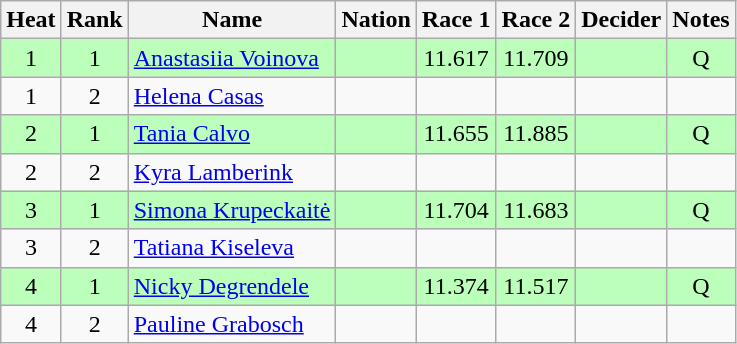<table class="wikitable sortable" style="text-align:center">
<tr>
<th>Heat</th>
<th>Rank</th>
<th>Name</th>
<th>Nation</th>
<th>Race 1</th>
<th>Race 2</th>
<th>Decider</th>
<th>Notes</th>
</tr>
<tr bgcolor=bbffbb>
<td>1</td>
<td>1</td>
<td align=left><a href='#'>Anastasiia Voinova</a></td>
<td align=left></td>
<td>11.617</td>
<td>11.709</td>
<td></td>
<td>Q</td>
</tr>
<tr>
<td>1</td>
<td>2</td>
<td align=left><a href='#'>Helena Casas</a></td>
<td align=left></td>
<td></td>
<td></td>
<td></td>
<td></td>
</tr>
<tr bgcolor=bbffbb>
<td>2</td>
<td>1</td>
<td align=left><a href='#'>Tania Calvo</a></td>
<td align=left></td>
<td>11.655</td>
<td>11.885</td>
<td></td>
<td>Q</td>
</tr>
<tr>
<td>2</td>
<td>2</td>
<td align=left><a href='#'>Kyra Lamberink</a></td>
<td align=left></td>
<td></td>
<td></td>
<td></td>
<td></td>
</tr>
<tr bgcolor=bbffbb>
<td>3</td>
<td>1</td>
<td align=left><a href='#'>Simona Krupeckaitė</a></td>
<td align=left></td>
<td>11.704</td>
<td>11.683</td>
<td></td>
<td>Q</td>
</tr>
<tr>
<td>3</td>
<td>2</td>
<td align=left><a href='#'>Tatiana Kiseleva</a></td>
<td align=left></td>
<td></td>
<td></td>
<td></td>
<td></td>
</tr>
<tr bgcolor=bbffbb>
<td>4</td>
<td>1</td>
<td align=left><a href='#'>Nicky Degrendele</a></td>
<td align=left></td>
<td>11.374</td>
<td>11.517</td>
<td></td>
<td>Q</td>
</tr>
<tr>
<td>4</td>
<td>2</td>
<td align=left><a href='#'>Pauline Grabosch</a></td>
<td align=left></td>
<td></td>
<td></td>
<td></td>
<td></td>
</tr>
</table>
